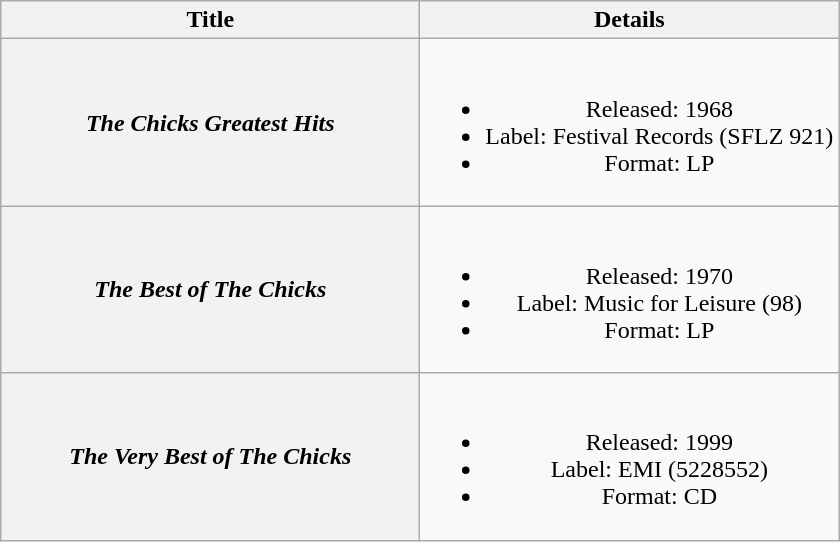<table class="wikitable plainrowheaders" style="text-align:center;" border="1">
<tr>
<th scope="col" style="width:17em;">Title</th>
<th scope="col" style="width:17em;">Details</th>
</tr>
<tr>
<th scope="row"><em>The Chicks Greatest Hits</em></th>
<td><br><ul><li>Released: 1968</li><li>Label: Festival Records (SFLZ 921)</li><li>Format: LP</li></ul></td>
</tr>
<tr>
<th scope="row"><em>The Best of The Chicks</em></th>
<td><br><ul><li>Released: 1970</li><li>Label: Music for Leisure (98)</li><li>Format: LP</li></ul></td>
</tr>
<tr>
<th scope="row"><em>The Very Best of The Chicks</em></th>
<td><br><ul><li>Released: 1999</li><li>Label: EMI (5228552)</li><li>Format: CD</li></ul></td>
</tr>
</table>
